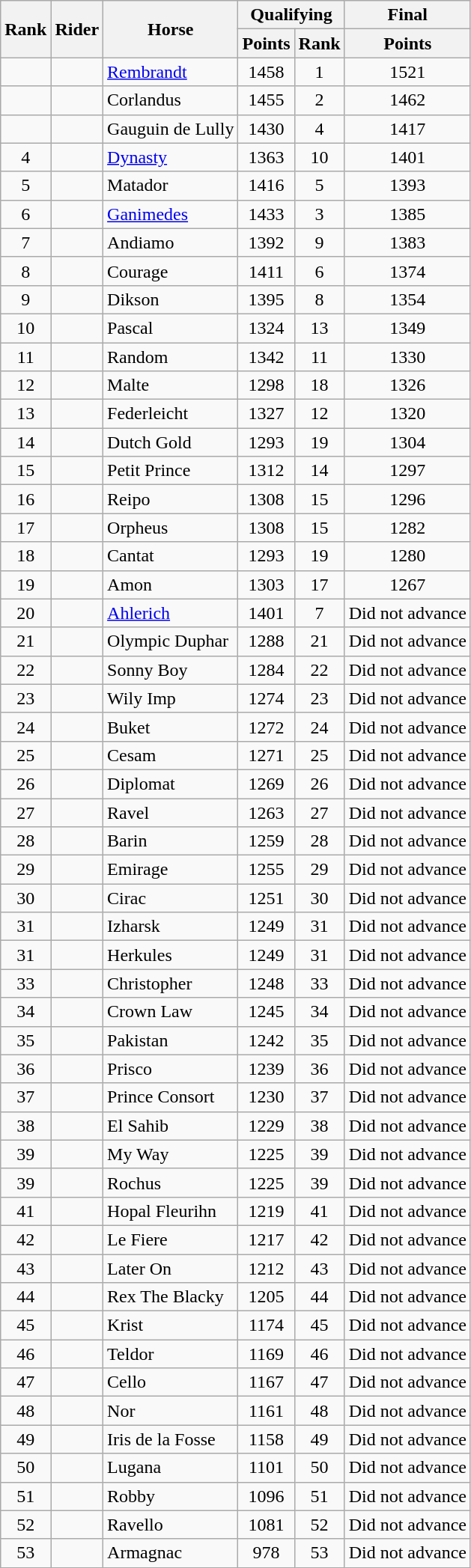<table class="wikitable sortable" style="text-align:center;">
<tr>
<th rowspan=2>Rank</th>
<th rowspan=2>Rider</th>
<th rowspan=2>Horse</th>
<th colspan=2>Qualifying</th>
<th>Final</th>
</tr>
<tr>
<th>Points</th>
<th>Rank</th>
<th>Points</th>
</tr>
<tr>
<td></td>
<td align=left></td>
<td align=left><a href='#'>Rembrandt</a></td>
<td>1458</td>
<td>1</td>
<td>1521</td>
</tr>
<tr>
<td></td>
<td align=left></td>
<td align=left>Corlandus</td>
<td>1455</td>
<td>2</td>
<td>1462</td>
</tr>
<tr>
<td></td>
<td align=left></td>
<td align=left>Gauguin de Lully</td>
<td>1430</td>
<td>4</td>
<td>1417</td>
</tr>
<tr>
<td>4</td>
<td align=left></td>
<td align=left><a href='#'>Dynasty</a></td>
<td>1363</td>
<td>10</td>
<td>1401</td>
</tr>
<tr>
<td>5</td>
<td align=left></td>
<td align=left>Matador</td>
<td>1416</td>
<td>5</td>
<td>1393</td>
</tr>
<tr>
<td>6</td>
<td align=left></td>
<td align=left><a href='#'>Ganimedes</a></td>
<td>1433</td>
<td>3</td>
<td>1385</td>
</tr>
<tr>
<td>7</td>
<td align=left></td>
<td align=left>Andiamo</td>
<td>1392</td>
<td>9</td>
<td>1383</td>
</tr>
<tr>
<td>8</td>
<td align=left></td>
<td align=left>Courage</td>
<td>1411</td>
<td>6</td>
<td>1374</td>
</tr>
<tr>
<td>9</td>
<td align=left></td>
<td align=left>Dikson</td>
<td>1395</td>
<td>8</td>
<td>1354</td>
</tr>
<tr>
<td>10</td>
<td align=left></td>
<td align=left>Pascal</td>
<td>1324</td>
<td>13</td>
<td>1349</td>
</tr>
<tr>
<td>11</td>
<td align=left></td>
<td align=left>Random</td>
<td>1342</td>
<td>11</td>
<td>1330</td>
</tr>
<tr>
<td>12</td>
<td align=left></td>
<td align=left>Malte</td>
<td>1298</td>
<td>18</td>
<td>1326</td>
</tr>
<tr>
<td>13</td>
<td align=left></td>
<td align=left>Federleicht</td>
<td>1327</td>
<td>12</td>
<td>1320</td>
</tr>
<tr>
<td>14</td>
<td align=left></td>
<td align=left>Dutch Gold</td>
<td>1293</td>
<td>19</td>
<td>1304</td>
</tr>
<tr>
<td>15</td>
<td align=left></td>
<td align=left>Petit Prince</td>
<td>1312</td>
<td>14</td>
<td>1297</td>
</tr>
<tr>
<td>16</td>
<td align=left></td>
<td align=left>Reipo</td>
<td>1308</td>
<td>15</td>
<td>1296</td>
</tr>
<tr>
<td>17</td>
<td align=left></td>
<td align=left>Orpheus</td>
<td>1308</td>
<td>15</td>
<td>1282</td>
</tr>
<tr>
<td>18</td>
<td align=left></td>
<td align=left>Cantat</td>
<td>1293</td>
<td>19</td>
<td>1280</td>
</tr>
<tr>
<td>19</td>
<td align=left></td>
<td align=left>Amon</td>
<td>1303</td>
<td>17</td>
<td>1267</td>
</tr>
<tr>
<td>20</td>
<td align=left></td>
<td align=left><a href='#'>Ahlerich</a></td>
<td>1401</td>
<td>7</td>
<td>Did not advance</td>
</tr>
<tr>
<td>21</td>
<td align=left></td>
<td align=left>Olympic Duphar</td>
<td>1288</td>
<td>21</td>
<td>Did not advance</td>
</tr>
<tr>
<td>22</td>
<td align=left></td>
<td align=left>Sonny Boy</td>
<td>1284</td>
<td>22</td>
<td>Did not advance</td>
</tr>
<tr>
<td>23</td>
<td align=left></td>
<td align=left>Wily Imp</td>
<td>1274</td>
<td>23</td>
<td>Did not advance</td>
</tr>
<tr>
<td>24</td>
<td align=left></td>
<td align=left>Buket</td>
<td>1272</td>
<td>24</td>
<td>Did not advance</td>
</tr>
<tr>
<td>25</td>
<td align=left></td>
<td align=left>Cesam</td>
<td>1271</td>
<td>25</td>
<td>Did not advance</td>
</tr>
<tr>
<td>26</td>
<td align=left></td>
<td align=left>Diplomat</td>
<td>1269</td>
<td>26</td>
<td>Did not advance</td>
</tr>
<tr>
<td>27</td>
<td align=left></td>
<td align=left>Ravel</td>
<td>1263</td>
<td>27</td>
<td>Did not advance</td>
</tr>
<tr>
<td>28</td>
<td align=left></td>
<td align=left>Barin</td>
<td>1259</td>
<td>28</td>
<td>Did not advance</td>
</tr>
<tr>
<td>29</td>
<td align=left></td>
<td align=left>Emirage</td>
<td>1255</td>
<td>29</td>
<td>Did not advance</td>
</tr>
<tr>
<td>30</td>
<td align=left></td>
<td align=left>Cirac</td>
<td>1251</td>
<td>30</td>
<td>Did not advance</td>
</tr>
<tr>
<td>31</td>
<td align=left></td>
<td align=left>Izharsk</td>
<td>1249</td>
<td>31</td>
<td>Did not advance</td>
</tr>
<tr>
<td>31</td>
<td align=left></td>
<td align=left>Herkules</td>
<td>1249</td>
<td>31</td>
<td>Did not advance</td>
</tr>
<tr>
<td>33</td>
<td align=left></td>
<td align=left>Christopher</td>
<td>1248</td>
<td>33</td>
<td>Did not advance</td>
</tr>
<tr>
<td>34</td>
<td align=left></td>
<td align=left>Crown Law</td>
<td>1245</td>
<td>34</td>
<td>Did not advance</td>
</tr>
<tr>
<td>35</td>
<td align=left></td>
<td align=left>Pakistan</td>
<td>1242</td>
<td>35</td>
<td>Did not advance</td>
</tr>
<tr>
<td>36</td>
<td align=left></td>
<td align=left>Prisco</td>
<td>1239</td>
<td>36</td>
<td>Did not advance</td>
</tr>
<tr>
<td>37</td>
<td align=left></td>
<td align=left>Prince Consort</td>
<td>1230</td>
<td>37</td>
<td>Did not advance</td>
</tr>
<tr>
<td>38</td>
<td align=left></td>
<td align=left>El Sahib</td>
<td>1229</td>
<td>38</td>
<td>Did not advance</td>
</tr>
<tr>
<td>39</td>
<td align=left></td>
<td align=left>My Way</td>
<td>1225</td>
<td>39</td>
<td>Did not advance</td>
</tr>
<tr>
<td>39</td>
<td align=left></td>
<td align=left>Rochus</td>
<td>1225</td>
<td>39</td>
<td>Did not advance</td>
</tr>
<tr>
<td>41</td>
<td align=left></td>
<td align=left>Hopal Fleurihn</td>
<td>1219</td>
<td>41</td>
<td>Did not advance</td>
</tr>
<tr>
<td>42</td>
<td align=left></td>
<td align=left>Le Fiere</td>
<td>1217</td>
<td>42</td>
<td>Did not advance</td>
</tr>
<tr>
<td>43</td>
<td align=left></td>
<td align=left>Later On</td>
<td>1212</td>
<td>43</td>
<td>Did not advance</td>
</tr>
<tr>
<td>44</td>
<td align=left></td>
<td align=left>Rex The Blacky</td>
<td>1205</td>
<td>44</td>
<td>Did not advance</td>
</tr>
<tr>
<td>45</td>
<td align=left></td>
<td align=left>Krist</td>
<td>1174</td>
<td>45</td>
<td>Did not advance</td>
</tr>
<tr>
<td>46</td>
<td align=left></td>
<td align=left>Teldor</td>
<td>1169</td>
<td>46</td>
<td>Did not advance</td>
</tr>
<tr>
<td>47</td>
<td align=left></td>
<td align=left>Cello</td>
<td>1167</td>
<td>47</td>
<td>Did not advance</td>
</tr>
<tr>
<td>48</td>
<td align=left></td>
<td align=left>Nor</td>
<td>1161</td>
<td>48</td>
<td>Did not advance</td>
</tr>
<tr>
<td>49</td>
<td align=left></td>
<td align=left>Iris de la Fosse</td>
<td>1158</td>
<td>49</td>
<td>Did not advance</td>
</tr>
<tr>
<td>50</td>
<td align=left></td>
<td align=left>Lugana</td>
<td>1101</td>
<td>50</td>
<td>Did not advance</td>
</tr>
<tr>
<td>51</td>
<td align=left></td>
<td align=left>Robby</td>
<td>1096</td>
<td>51</td>
<td>Did not advance</td>
</tr>
<tr>
<td>52</td>
<td align=left></td>
<td align=left>Ravello</td>
<td>1081</td>
<td>52</td>
<td>Did not advance</td>
</tr>
<tr>
<td>53</td>
<td align=left></td>
<td align=left>Armagnac</td>
<td>978</td>
<td>53</td>
<td>Did not advance</td>
</tr>
</table>
